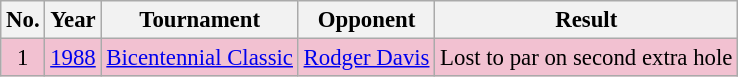<table class="wikitable" style="font-size:95%;">
<tr>
<th>No.</th>
<th>Year</th>
<th>Tournament</th>
<th>Opponent</th>
<th>Result</th>
</tr>
<tr style="background:#F2C1D1;">
<td align=center>1</td>
<td><a href='#'>1988</a></td>
<td><a href='#'>Bicentennial Classic</a></td>
<td> <a href='#'>Rodger Davis</a></td>
<td>Lost to par on second extra hole</td>
</tr>
</table>
